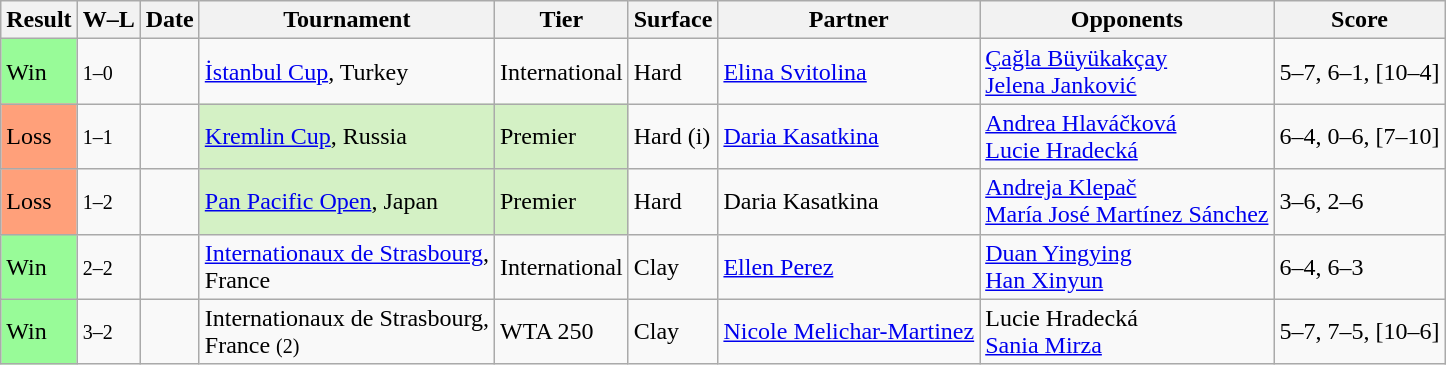<table class="sortable wikitable nowrap">
<tr>
<th>Result</th>
<th class="unsortable">W–L</th>
<th>Date</th>
<th>Tournament</th>
<th>Tier</th>
<th>Surface</th>
<th>Partner</th>
<th>Opponents</th>
<th class="unsortable">Score</th>
</tr>
<tr>
<td style="background:#98fb98;">Win</td>
<td><small>1–0</small></td>
<td><a href='#'></a></td>
<td><a href='#'>İstanbul Cup</a>, Turkey</td>
<td>International</td>
<td>Hard</td>
<td> <a href='#'>Elina Svitolina</a></td>
<td> <a href='#'>Çağla Büyükakçay</a> <br>  <a href='#'>Jelena Janković</a></td>
<td>5–7, 6–1, [10–4]</td>
</tr>
<tr>
<td style="background:#ffa07a;">Loss</td>
<td><small>1–1</small></td>
<td><a href='#'></a></td>
<td style="background:#d4f1c5;"><a href='#'>Kremlin Cup</a>, Russia</td>
<td style="background:#d4f1c5;">Premier</td>
<td>Hard (i)</td>
<td> <a href='#'>Daria Kasatkina</a></td>
<td> <a href='#'>Andrea Hlaváčková</a> <br>  <a href='#'>Lucie Hradecká</a></td>
<td>6–4, 0–6, [7–10]</td>
</tr>
<tr>
<td style="background:#ffa07a;">Loss</td>
<td><small>1–2</small></td>
<td><a href='#'></a></td>
<td style="background:#d4f1c5;"><a href='#'>Pan Pacific Open</a>, Japan</td>
<td style="background:#d4f1c5;">Premier</td>
<td>Hard</td>
<td> Daria Kasatkina</td>
<td> <a href='#'>Andreja Klepač</a> <br>  <a href='#'>María José Martínez Sánchez</a></td>
<td>3–6, 2–6</td>
</tr>
<tr>
<td style="background:#98fb98;">Win</td>
<td><small>2–2</small></td>
<td><a href='#'></a></td>
<td><a href='#'>Internationaux de Strasbourg</a>,<br> France</td>
<td>International</td>
<td>Clay</td>
<td> <a href='#'>Ellen Perez</a></td>
<td> <a href='#'>Duan Yingying</a> <br>  <a href='#'>Han Xinyun</a></td>
<td>6–4, 6–3</td>
</tr>
<tr>
<td style="background:#98fb98;">Win</td>
<td><small>3–2</small></td>
<td><a href='#'></a></td>
<td>Internationaux de Strasbourg,<br> France <small>(2)</small></td>
<td>WTA 250</td>
<td>Clay</td>
<td> <a href='#'>Nicole Melichar-Martinez</a></td>
<td> Lucie Hradecká <br>  <a href='#'>Sania Mirza</a></td>
<td>5–7, 7–5, [10–6]</td>
</tr>
</table>
